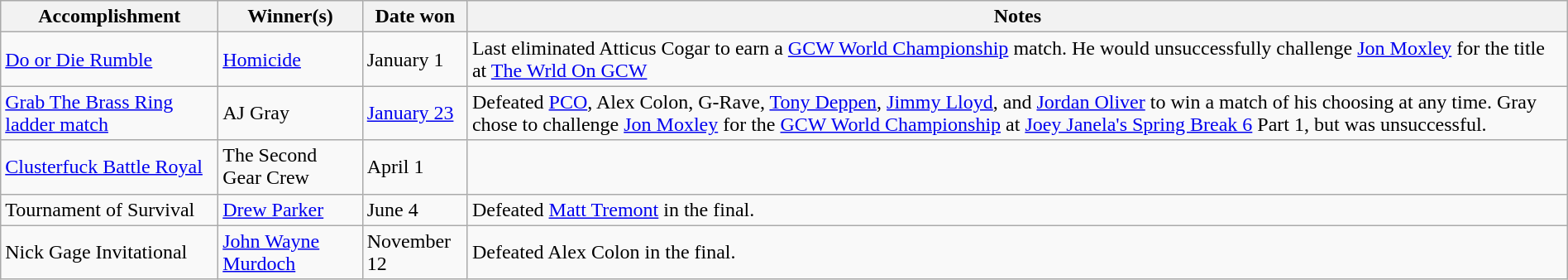<table class="wikitable" style="width:100%;">
<tr>
<th>Accomplishment</th>
<th>Winner(s)</th>
<th>Date won</th>
<th>Notes</th>
</tr>
<tr>
<td><a href='#'>Do or Die Rumble</a></td>
<td><a href='#'>Homicide</a></td>
<td>January 1</td>
<td>Last eliminated Atticus Cogar to earn a <a href='#'>GCW World Championship</a> match. He would unsuccessfully challenge <a href='#'>Jon Moxley</a> for the title at <a href='#'>The Wrld On GCW</a></td>
</tr>
<tr>
<td><a href='#'>Grab The Brass Ring ladder match</a></td>
<td>AJ Gray</td>
<td><a href='#'>January 23</a></td>
<td>Defeated <a href='#'>PCO</a>, Alex Colon, G-Rave, <a href='#'>Tony Deppen</a>, <a href='#'>Jimmy Lloyd</a>, and <a href='#'>Jordan Oliver</a> to win a match of his choosing at any time. Gray chose to challenge <a href='#'>Jon Moxley</a> for the <a href='#'>GCW World Championship</a> at <a href='#'>Joey Janela's Spring Break 6</a> Part 1, but was unsuccessful.</td>
</tr>
<tr>
<td><a href='#'>Clusterfuck Battle Royal</a></td>
<td>The Second Gear Crew<br></td>
<td>April 1</td>
<td></td>
</tr>
<tr>
<td>Tournament of Survival</td>
<td><a href='#'>Drew Parker</a></td>
<td>June 4</td>
<td>Defeated <a href='#'>Matt Tremont</a> in the final.</td>
</tr>
<tr>
<td>Nick Gage Invitational</td>
<td><a href='#'>John Wayne Murdoch</a></td>
<td>November 12</td>
<td>Defeated Alex Colon in the final.</td>
</tr>
</table>
